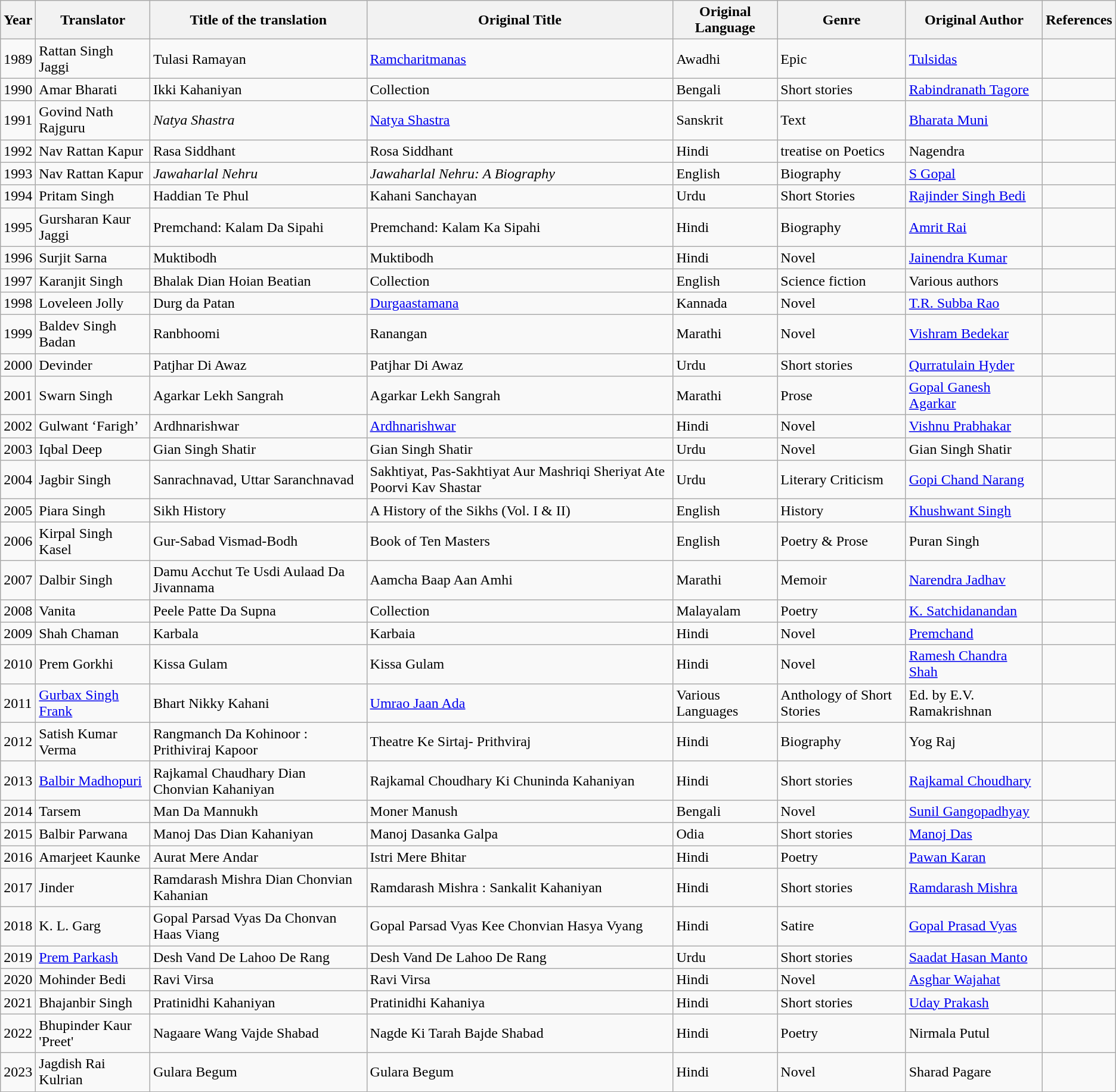<table class="wikitable sortable">
<tr>
<th>Year</th>
<th>Translator</th>
<th>Title of the translation</th>
<th>Original Title</th>
<th>Original Language</th>
<th>Genre</th>
<th>Original Author</th>
<th class=unsortable>References</th>
</tr>
<tr>
<td>1989</td>
<td>Rattan Singh Jaggi</td>
<td>Tulasi Ramayan</td>
<td><a href='#'>Ramcharitmanas</a></td>
<td>Awadhi</td>
<td>Epic</td>
<td><a href='#'>Tulsidas</a></td>
<td></td>
</tr>
<tr>
<td>1990</td>
<td>Amar Bharati</td>
<td>Ikki Kahaniyan</td>
<td>Collection</td>
<td>Bengali</td>
<td>Short stories</td>
<td><a href='#'>Rabindranath Tagore</a></td>
<td></td>
</tr>
<tr>
<td>1991</td>
<td>Govind Nath Rajguru</td>
<td><em>Natya Shastra</em></td>
<td><a href='#'>Natya Shastra</a></td>
<td>Sanskrit</td>
<td>Text</td>
<td><a href='#'>Bharata Muni</a></td>
<td></td>
</tr>
<tr>
<td>1992</td>
<td>Nav Rattan Kapur</td>
<td>Rasa Siddhant</td>
<td>Rosa Siddhant</td>
<td>Hindi</td>
<td>treatise on Poetics</td>
<td>Nagendra</td>
<td></td>
</tr>
<tr>
<td>1993</td>
<td>Nav Rattan Kapur</td>
<td><em>Jawaharlal Nehru</em></td>
<td><em>Jawaharlal Nehru: A Biography</em></td>
<td>English</td>
<td>Biography</td>
<td><a href='#'>S Gopal</a></td>
<td></td>
</tr>
<tr>
<td>1994</td>
<td>Pritam Singh</td>
<td>Haddian Te Phul</td>
<td>Kahani Sanchayan</td>
<td>Urdu</td>
<td>Short Stories</td>
<td><a href='#'>Rajinder Singh Bedi</a></td>
<td></td>
</tr>
<tr>
<td>1995</td>
<td>Gursharan Kaur Jaggi</td>
<td>Premchand: Kalam Da Sipahi</td>
<td>Premchand: Kalam Ka Sipahi</td>
<td>Hindi</td>
<td>Biography</td>
<td><a href='#'>Amrit Rai</a></td>
<td></td>
</tr>
<tr>
<td>1996</td>
<td>Surjit Sarna</td>
<td>Muktibodh</td>
<td>Muktibodh</td>
<td>Hindi</td>
<td>Novel</td>
<td><a href='#'>Jainendra Kumar</a></td>
<td></td>
</tr>
<tr>
<td>1997</td>
<td>Karanjit Singh</td>
<td>Bhalak Dian Hoian Beatian</td>
<td>Collection</td>
<td>English</td>
<td>Science fiction</td>
<td>Various authors</td>
<td></td>
</tr>
<tr>
<td>1998</td>
<td>Loveleen Jolly</td>
<td>Durg da Patan</td>
<td><a href='#'>Durgaastamana</a></td>
<td>Kannada</td>
<td>Novel</td>
<td><a href='#'>T.R. Subba Rao</a></td>
<td></td>
</tr>
<tr>
<td>1999</td>
<td>Baldev Singh Badan</td>
<td>Ranbhoomi</td>
<td>Ranangan</td>
<td>Marathi</td>
<td>Novel</td>
<td><a href='#'>Vishram Bedekar</a></td>
<td></td>
</tr>
<tr>
<td>2000</td>
<td>Devinder</td>
<td>Patjhar Di Awaz</td>
<td>Patjhar Di Awaz</td>
<td>Urdu</td>
<td>Short stories</td>
<td><a href='#'>Qurratulain Hyder</a></td>
<td></td>
</tr>
<tr>
<td>2001</td>
<td>Swarn Singh</td>
<td>Agarkar Lekh Sangrah</td>
<td>Agarkar Lekh Sangrah</td>
<td>Marathi</td>
<td>Prose</td>
<td><a href='#'>Gopal Ganesh Agarkar</a></td>
<td></td>
</tr>
<tr>
<td>2002</td>
<td>Gulwant ‘Farigh’</td>
<td>Ardhnarishwar</td>
<td><a href='#'>Ardhnarishwar</a></td>
<td>Hindi</td>
<td>Novel</td>
<td><a href='#'>Vishnu Prabhakar</a></td>
<td></td>
</tr>
<tr>
<td>2003</td>
<td>Iqbal Deep</td>
<td>Gian Singh Shatir</td>
<td>Gian Singh Shatir</td>
<td>Urdu</td>
<td>Novel</td>
<td>Gian Singh Shatir</td>
<td></td>
</tr>
<tr>
<td>2004</td>
<td>Jagbir Singh</td>
<td>Sanrachnavad, Uttar Saranchnavad</td>
<td>Sakhtiyat, Pas-Sakhtiyat Aur Mashriqi Sheriyat Ate Poorvi Kav Shastar</td>
<td>Urdu</td>
<td>Literary Criticism</td>
<td><a href='#'>Gopi Chand Narang</a></td>
<td></td>
</tr>
<tr>
<td>2005</td>
<td>Piara Singh</td>
<td>Sikh History</td>
<td>A History of the Sikhs (Vol. I & II)</td>
<td>English</td>
<td>History</td>
<td><a href='#'>Khushwant Singh</a></td>
<td></td>
</tr>
<tr>
<td>2006</td>
<td>Kirpal Singh Kasel</td>
<td>Gur-Sabad Vismad-Bodh</td>
<td>Book of Ten Masters</td>
<td>English</td>
<td>Poetry & Prose</td>
<td>Puran Singh</td>
<td></td>
</tr>
<tr>
<td>2007</td>
<td>Dalbir Singh</td>
<td>Damu Acchut Te Usdi Aulaad Da Jivannama</td>
<td>Aamcha Baap Aan Amhi</td>
<td>Marathi</td>
<td>Memoir</td>
<td><a href='#'>Narendra Jadhav</a></td>
<td></td>
</tr>
<tr>
<td>2008</td>
<td>Vanita</td>
<td>Peele Patte Da Supna</td>
<td>Collection</td>
<td>Malayalam</td>
<td>Poetry</td>
<td><a href='#'>K. Satchidanandan</a></td>
<td></td>
</tr>
<tr>
<td>2009</td>
<td>Shah Chaman</td>
<td>Karbala</td>
<td>Karbaia</td>
<td>Hindi</td>
<td>Novel</td>
<td><a href='#'>Premchand</a></td>
<td></td>
</tr>
<tr>
<td>2010</td>
<td>Prem Gorkhi</td>
<td>Kissa Gulam</td>
<td>Kissa Gulam</td>
<td>Hindi</td>
<td>Novel</td>
<td><a href='#'>Ramesh Chandra Shah</a></td>
<td></td>
</tr>
<tr>
<td>2011</td>
<td><a href='#'>Gurbax Singh Frank</a></td>
<td>Bhart Nikky Kahani</td>
<td><a href='#'>Umrao Jaan Ada</a></td>
<td>Various Languages</td>
<td>Anthology of Short Stories</td>
<td>Ed. by E.V. Ramakrishnan</td>
<td></td>
</tr>
<tr>
<td>2012</td>
<td>Satish Kumar Verma</td>
<td>Rangmanch Da Kohinoor : Prithiviraj Kapoor</td>
<td>Theatre Ke Sirtaj- Prithviraj</td>
<td>Hindi</td>
<td>Biography</td>
<td>Yog Raj</td>
<td></td>
</tr>
<tr>
<td>2013</td>
<td><a href='#'>Balbir Madhopuri</a></td>
<td>Rajkamal Chaudhary Dian Chonvian Kahaniyan</td>
<td>Rajkamal Choudhary Ki Chuninda Kahaniyan</td>
<td>Hindi</td>
<td>Short stories</td>
<td><a href='#'>Rajkamal Choudhary</a></td>
<td></td>
</tr>
<tr>
<td>2014</td>
<td>Tarsem</td>
<td>Man Da Mannukh</td>
<td>Moner Manush</td>
<td>Bengali</td>
<td>Novel</td>
<td><a href='#'>Sunil Gangopadhyay</a></td>
<td></td>
</tr>
<tr>
<td>2015</td>
<td>Balbir Parwana</td>
<td>Manoj Das Dian Kahaniyan</td>
<td>Manoj Dasanka Galpa</td>
<td>Odia</td>
<td>Short stories</td>
<td><a href='#'>Manoj Das</a></td>
<td></td>
</tr>
<tr>
<td>2016</td>
<td>Amarjeet Kaunke</td>
<td>Aurat Mere Andar</td>
<td>Istri Mere Bhitar</td>
<td>Hindi</td>
<td>Poetry</td>
<td><a href='#'>Pawan Karan</a></td>
<td></td>
</tr>
<tr>
<td>2017</td>
<td>Jinder</td>
<td>Ramdarash Mishra Dian Chonvian Kahanian</td>
<td>Ramdarash Mishra : Sankalit Kahaniyan</td>
<td>Hindi</td>
<td>Short stories</td>
<td><a href='#'>Ramdarash Mishra</a></td>
<td></td>
</tr>
<tr>
<td>2018</td>
<td>K. L. Garg</td>
<td>Gopal Parsad Vyas Da Chonvan Haas Viang</td>
<td>Gopal Parsad Vyas Kee Chonvian Hasya Vyang</td>
<td>Hindi</td>
<td>Satire</td>
<td><a href='#'>Gopal Prasad Vyas</a></td>
<td></td>
</tr>
<tr>
<td>2019</td>
<td><a href='#'>Prem Parkash</a></td>
<td>Desh Vand De Lahoo De Rang</td>
<td>Desh Vand De Lahoo De Rang</td>
<td>Urdu</td>
<td>Short stories</td>
<td><a href='#'>Saadat Hasan Manto</a></td>
<td></td>
</tr>
<tr>
<td>2020</td>
<td>Mohinder Bedi</td>
<td>Ravi Virsa</td>
<td>Ravi Virsa</td>
<td>Hindi</td>
<td>Novel</td>
<td><a href='#'>Asghar Wajahat</a></td>
<td></td>
</tr>
<tr>
<td>2021</td>
<td>Bhajanbir Singh</td>
<td>Pratinidhi Kahaniyan</td>
<td>Pratinidhi Kahaniya</td>
<td>Hindi</td>
<td>Short stories</td>
<td><a href='#'>Uday Prakash</a></td>
<td></td>
</tr>
<tr>
<td>2022</td>
<td>Bhupinder Kaur 'Preet'</td>
<td>Nagaare Wang Vajde Shabad</td>
<td>Nagde Ki Tarah Bajde Shabad</td>
<td>Hindi</td>
<td>Poetry</td>
<td>Nirmala Putul</td>
<td></td>
</tr>
<tr>
<td>2023</td>
<td>Jagdish Rai Kulrian</td>
<td>Gulara Begum</td>
<td>Gulara Begum</td>
<td>Hindi</td>
<td>Novel</td>
<td>Sharad Pagare</td>
<td></td>
</tr>
</table>
